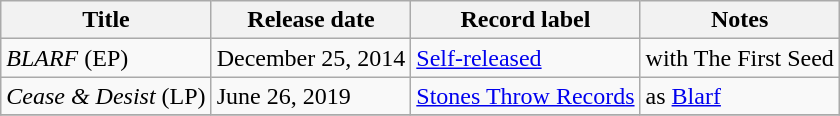<table class="wikitable sortable">
<tr>
<th>Title</th>
<th>Release date</th>
<th>Record label</th>
<th class="unsortable">Notes</th>
</tr>
<tr>
<td><em>BLARF</em> (EP)</td>
<td>December 25, 2014</td>
<td><a href='#'>Self-released</a></td>
<td>with The First Seed</td>
</tr>
<tr>
<td><em>Cease & Desist</em> (LP)</td>
<td>June 26, 2019</td>
<td><a href='#'>Stones Throw Records</a></td>
<td>as <a href='#'>Blarf</a></td>
</tr>
<tr>
</tr>
</table>
